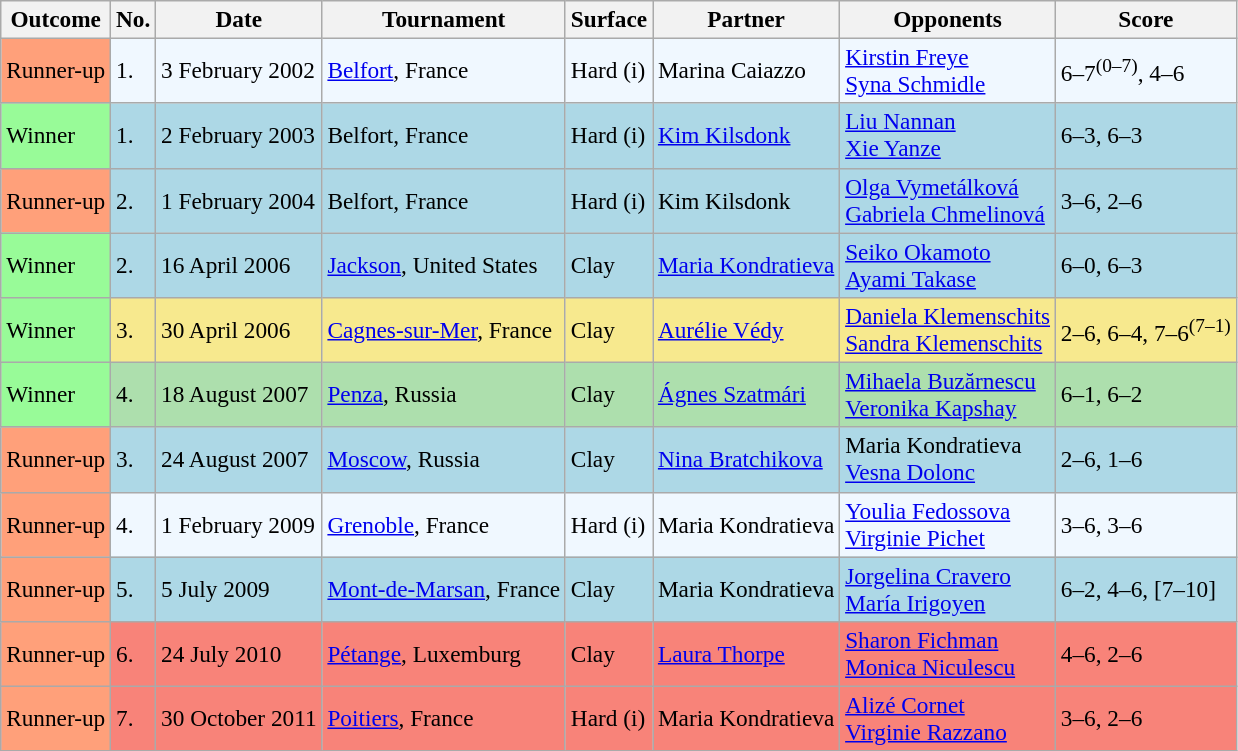<table class="sortable wikitable" style=font-size:97%>
<tr>
<th>Outcome</th>
<th>No.</th>
<th>Date</th>
<th>Tournament</th>
<th>Surface</th>
<th>Partner</th>
<th>Opponents</th>
<th>Score</th>
</tr>
<tr style="background:#f0f8ff;">
<td style="background:#ffa07a;">Runner-up</td>
<td>1.</td>
<td>3 February 2002</td>
<td><a href='#'>Belfort</a>, France</td>
<td>Hard (i)</td>
<td> Marina Caiazzo</td>
<td> <a href='#'>Kirstin Freye</a> <br>  <a href='#'>Syna Schmidle</a></td>
<td>6–7<sup>(0–7)</sup>, 4–6</td>
</tr>
<tr style="background:lightblue;">
<td bgcolor="98FB98">Winner</td>
<td>1.</td>
<td>2 February 2003</td>
<td>Belfort, France</td>
<td>Hard (i)</td>
<td> <a href='#'>Kim Kilsdonk</a></td>
<td> <a href='#'>Liu Nannan</a> <br>  <a href='#'>Xie Yanze</a></td>
<td>6–3, 6–3</td>
</tr>
<tr style="background:lightblue;">
<td style="background:#ffa07a;">Runner-up</td>
<td>2.</td>
<td>1 February 2004</td>
<td>Belfort, France</td>
<td>Hard (i)</td>
<td> Kim Kilsdonk</td>
<td> <a href='#'>Olga Vymetálková</a> <br>  <a href='#'>Gabriela Chmelinová</a></td>
<td>3–6, 2–6</td>
</tr>
<tr style="background:lightblue;">
<td bgcolor="98FB98">Winner</td>
<td>2.</td>
<td>16 April 2006</td>
<td><a href='#'>Jackson</a>, United States</td>
<td>Clay</td>
<td> <a href='#'>Maria Kondratieva</a></td>
<td> <a href='#'>Seiko Okamoto</a> <br>  <a href='#'>Ayami Takase</a></td>
<td>6–0, 6–3</td>
</tr>
<tr style="background:#f7e98e;">
<td bgcolor="98FB98">Winner</td>
<td>3.</td>
<td>30 April 2006</td>
<td><a href='#'>Cagnes-sur-Mer</a>, France</td>
<td>Clay</td>
<td> <a href='#'>Aurélie Védy</a></td>
<td> <a href='#'>Daniela Klemenschits</a> <br>  <a href='#'>Sandra Klemenschits</a></td>
<td>2–6, 6–4, 7–6<sup>(7–1)</sup></td>
</tr>
<tr style="background:#addfad;">
<td bgcolor="98FB98">Winner</td>
<td>4.</td>
<td>18 August 2007</td>
<td><a href='#'>Penza</a>, Russia</td>
<td>Clay</td>
<td> <a href='#'>Ágnes Szatmári</a></td>
<td> <a href='#'>Mihaela Buzărnescu</a> <br>  <a href='#'>Veronika Kapshay</a></td>
<td>6–1, 6–2</td>
</tr>
<tr style="background:lightblue;">
<td style="background:#ffa07a;">Runner-up</td>
<td>3.</td>
<td>24 August 2007</td>
<td><a href='#'>Moscow</a>, Russia</td>
<td>Clay</td>
<td> <a href='#'>Nina Bratchikova</a></td>
<td> Maria Kondratieva <br>  <a href='#'>Vesna Dolonc</a></td>
<td>2–6, 1–6</td>
</tr>
<tr style="background:#f0f8ff;">
<td bgcolor="FFA07A">Runner-up</td>
<td>4.</td>
<td>1 February 2009</td>
<td><a href='#'>Grenoble</a>, France</td>
<td>Hard (i)</td>
<td> Maria Kondratieva</td>
<td> <a href='#'>Youlia Fedossova</a> <br>  <a href='#'>Virginie Pichet</a></td>
<td>3–6, 3–6</td>
</tr>
<tr style="background:lightblue;">
<td bgcolor="FFA07A">Runner-up</td>
<td>5.</td>
<td>5 July 2009</td>
<td><a href='#'>Mont-de-Marsan</a>, France</td>
<td>Clay</td>
<td> Maria Kondratieva</td>
<td> <a href='#'>Jorgelina Cravero</a> <br>  <a href='#'>María Irigoyen</a></td>
<td>6–2, 4–6, [7–10]</td>
</tr>
<tr style="background:#f88379;">
<td bgcolor="FFA07A">Runner-up</td>
<td>6.</td>
<td>24 July 2010</td>
<td><a href='#'>Pétange</a>, Luxemburg</td>
<td>Clay</td>
<td> <a href='#'>Laura Thorpe</a></td>
<td> <a href='#'>Sharon Fichman</a> <br>  <a href='#'>Monica Niculescu</a></td>
<td>4–6, 2–6</td>
</tr>
<tr style="background:#f88379;">
<td bgcolor="FFA07A">Runner-up</td>
<td>7.</td>
<td>30 October 2011</td>
<td><a href='#'>Poitiers</a>, France</td>
<td>Hard (i)</td>
<td> Maria Kondratieva</td>
<td> <a href='#'>Alizé Cornet</a> <br>  <a href='#'>Virginie Razzano</a></td>
<td>3–6, 2–6</td>
</tr>
</table>
